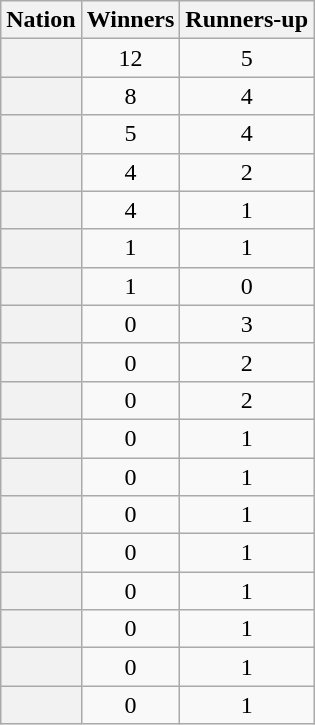<table class="wikitable plainrowheaders sortable">
<tr>
<th scope=col>Nation</th>
<th scope=col>Winners</th>
<th scope=col>Runners-up</th>
</tr>
<tr>
<th scope=row></th>
<td align=center>12</td>
<td align=center>5</td>
</tr>
<tr>
<th scope=row></th>
<td align=center>8</td>
<td align=center>4</td>
</tr>
<tr>
<th scope=row></th>
<td align=center>5</td>
<td align=center>4</td>
</tr>
<tr>
<th scope=row></th>
<td align=center>4</td>
<td align=center>2</td>
</tr>
<tr>
<th scope=row></th>
<td align=center>4</td>
<td align=center>1</td>
</tr>
<tr>
<th scope=row></th>
<td align=center>1</td>
<td align=center>1</td>
</tr>
<tr>
<th scope=row></th>
<td align=center>1</td>
<td align=center>0</td>
</tr>
<tr>
<th scope=row></th>
<td align=center>0</td>
<td align=center>3</td>
</tr>
<tr>
<th scope=row></th>
<td align=center>0</td>
<td align=center>2</td>
</tr>
<tr>
<th scope=row></th>
<td align=center>0</td>
<td align=center>2</td>
</tr>
<tr>
<th scope=row></th>
<td align=center>0</td>
<td align=center>1</td>
</tr>
<tr>
<th scope=row></th>
<td align=center>0</td>
<td align=center>1</td>
</tr>
<tr>
<th scope=row></th>
<td align=center>0</td>
<td align=center>1</td>
</tr>
<tr>
<th scope=row></th>
<td align=center>0</td>
<td align=center>1</td>
</tr>
<tr>
<th scope=row></th>
<td align=center>0</td>
<td align=center>1</td>
</tr>
<tr>
<th scope=row></th>
<td align=center>0</td>
<td align=center>1</td>
</tr>
<tr>
<th scope=row></th>
<td align=center>0</td>
<td align=center>1</td>
</tr>
<tr>
<th scope=row></th>
<td align=center>0</td>
<td align=center>1</td>
</tr>
</table>
